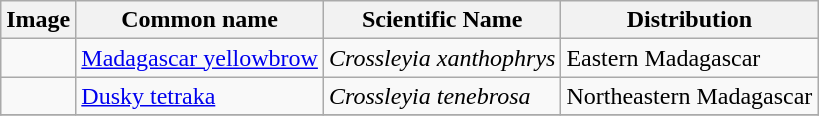<table class="wikitable">
<tr>
<th>Image</th>
<th>Common name</th>
<th>Scientific Name</th>
<th>Distribution</th>
</tr>
<tr>
<td></td>
<td><a href='#'>Madagascar yellowbrow</a></td>
<td><em>Crossleyia xanthophrys</em></td>
<td>Eastern Madagascar</td>
</tr>
<tr>
<td></td>
<td><a href='#'>Dusky tetraka</a></td>
<td><em>Crossleyia tenebrosa</em></td>
<td>Northeastern Madagascar</td>
</tr>
<tr>
</tr>
</table>
